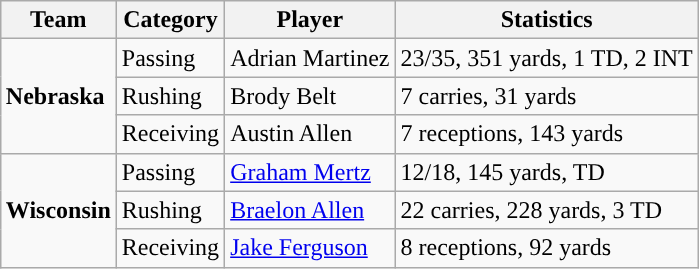<table class="wikitable" style="float: right;">
<tr>
<th>Team</th>
<th>Category</th>
<th>Player</th>
<th>Statistics</th>
</tr>
<tr>
<td rowspan=3><strong>Nebraska</strong></td>
<td>Passing</td>
<td>Adrian Martinez</td>
<td>23/35, 351 yards, 1 TD, 2 INT</td>
</tr>
<tr>
<td>Rushing</td>
<td>Brody Belt</td>
<td>7 carries, 31 yards</td>
</tr>
<tr>
<td>Receiving</td>
<td>Austin Allen</td>
<td>7 receptions, 143 yards</td>
</tr>
<tr>
<td rowspan=3><strong>Wisconsin</strong></td>
<td>Passing</td>
<td><a href='#'>Graham Mertz</a></td>
<td>12/18, 145 yards, TD</td>
</tr>
<tr>
<td>Rushing</td>
<td><a href='#'>Braelon Allen</a></td>
<td>22 carries, 228 yards, 3 TD</td>
</tr>
<tr>
<td>Receiving</td>
<td><a href='#'>Jake Ferguson</a></td>
<td>8 receptions, 92 yards</td>
</tr>
</table>
